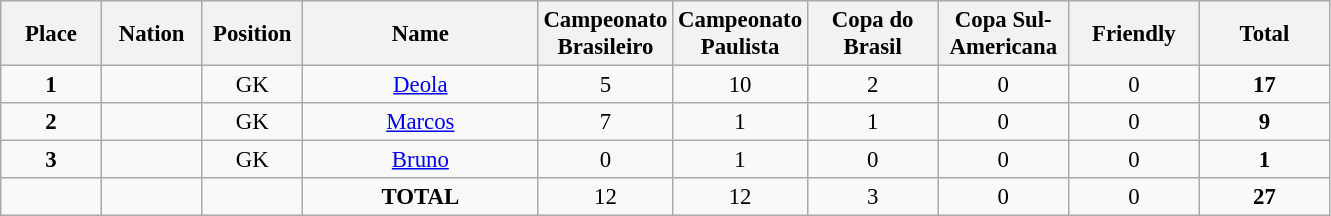<table class="wikitable" style="font-size: 95%; text-align: center;">
<tr>
<th width=60>Place</th>
<th width=60>Nation</th>
<th width=60>Position</th>
<th width=150>Name</th>
<th width=80>Campeonato Brasileiro</th>
<th width=80>Campeonato Paulista</th>
<th width=80>Copa do Brasil</th>
<th width=80>Copa Sul-Americana</th>
<th width=80>Friendly</th>
<th width=80>Total</th>
</tr>
<tr>
<td><strong>1</strong></td>
<td></td>
<td>GK</td>
<td><a href='#'>Deola</a></td>
<td>5</td>
<td>10</td>
<td>2</td>
<td>0</td>
<td>0</td>
<td><strong>17</strong></td>
</tr>
<tr>
<td><strong>2</strong></td>
<td></td>
<td>GK</td>
<td><a href='#'>Marcos</a></td>
<td>7</td>
<td>1</td>
<td>1</td>
<td>0</td>
<td>0</td>
<td><strong>9</strong></td>
</tr>
<tr>
<td><strong>3</strong></td>
<td></td>
<td>GK</td>
<td><a href='#'>Bruno</a></td>
<td>0</td>
<td>1</td>
<td>0</td>
<td>0</td>
<td>0</td>
<td><strong>1</strong></td>
</tr>
<tr>
<td></td>
<td></td>
<td></td>
<td><strong>TOTAL</strong></td>
<td>12</td>
<td>12</td>
<td>3</td>
<td>0</td>
<td>0</td>
<td><strong>27</strong></td>
</tr>
</table>
